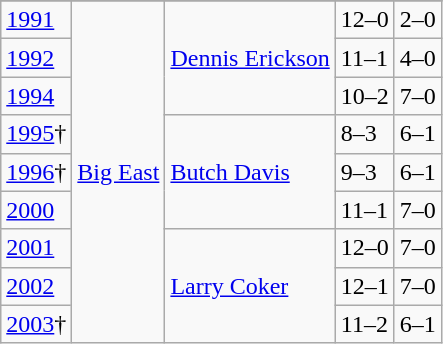<table class="wikitable">
<tr>
</tr>
<tr>
<td><a href='#'>1991</a></td>
<td rowspan="9"><a href='#'>Big East</a></td>
<td rowspan="3"><a href='#'>Dennis Erickson</a></td>
<td>12–0</td>
<td>2–0</td>
</tr>
<tr>
<td><a href='#'>1992</a></td>
<td>11–1</td>
<td>4–0</td>
</tr>
<tr>
<td><a href='#'>1994</a></td>
<td>10–2</td>
<td>7–0</td>
</tr>
<tr>
<td><a href='#'>1995</a>†</td>
<td rowspan="3"><a href='#'>Butch Davis</a></td>
<td>8–3</td>
<td>6–1</td>
</tr>
<tr>
<td><a href='#'>1996</a>†</td>
<td>9–3</td>
<td>6–1</td>
</tr>
<tr>
<td><a href='#'>2000</a></td>
<td>11–1</td>
<td>7–0</td>
</tr>
<tr>
<td><a href='#'>2001</a></td>
<td rowspan="3"><a href='#'>Larry Coker</a></td>
<td>12–0</td>
<td>7–0</td>
</tr>
<tr>
<td><a href='#'>2002</a></td>
<td>12–1</td>
<td>7–0</td>
</tr>
<tr>
<td><a href='#'>2003</a>†</td>
<td>11–2</td>
<td>6–1</td>
</tr>
</table>
